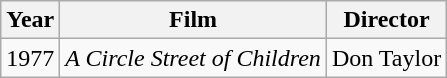<table class="wikitable">
<tr>
<th>Year</th>
<th>Film</th>
<th>Director</th>
</tr>
<tr>
<td>1977</td>
<td><em>A Circle Street of Children</em></td>
<td>Don Taylor</td>
</tr>
</table>
